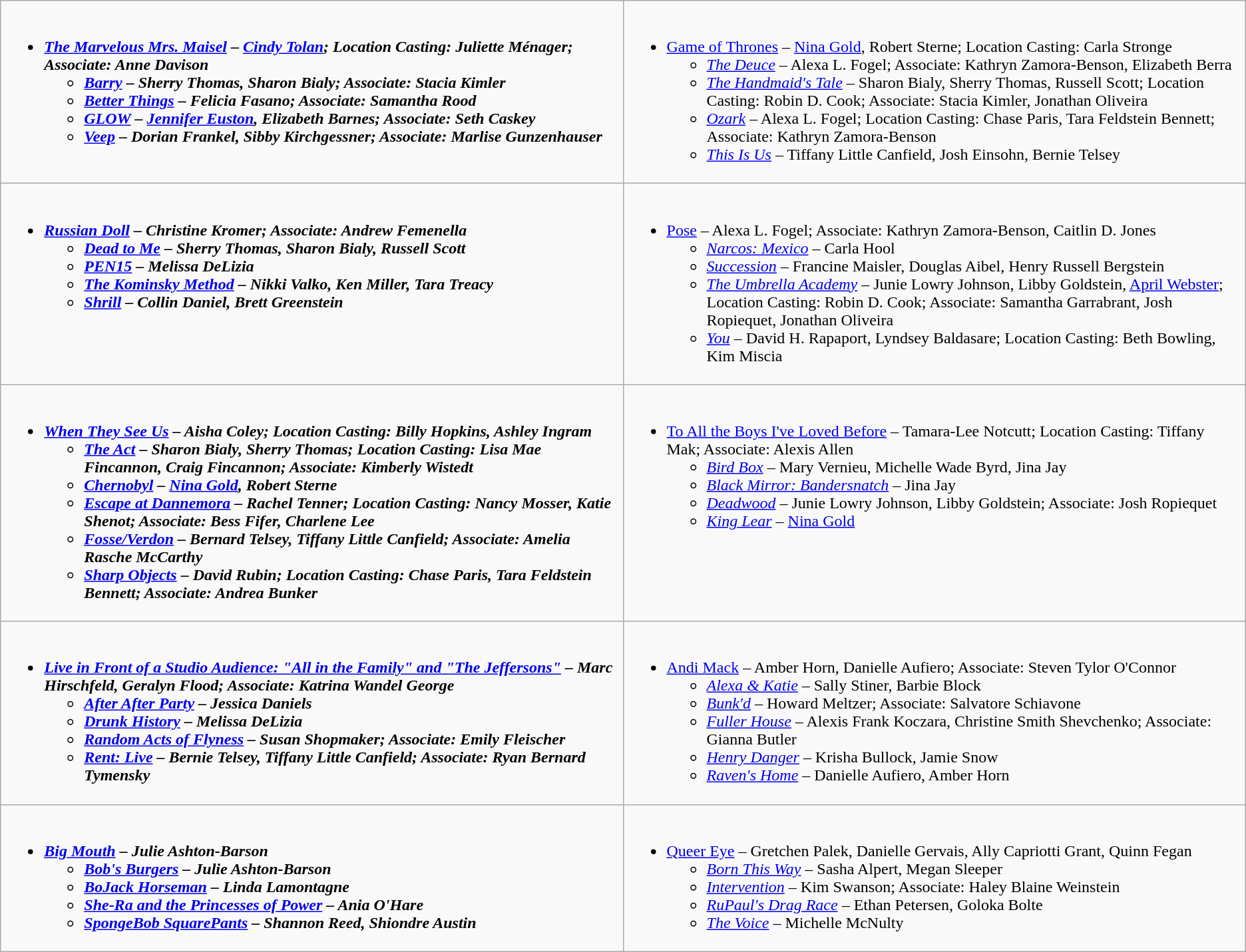<table class=wikitable>
<tr>
<td valign="top" width="50%"><br><ul><li><strong><em><a href='#'>The Marvelous Mrs. Maisel</a><em> – <a href='#'>Cindy Tolan</a>; Location Casting: Juliette Ménager; Associate: Anne Davison<strong><ul><li></em><a href='#'>Barry</a><em> – Sherry Thomas, Sharon Bialy; Associate: Stacia Kimler</li><li></em><a href='#'>Better Things</a><em> – Felicia Fasano; Associate: Samantha Rood</li><li></em><a href='#'>GLOW</a><em> – <a href='#'>Jennifer Euston</a>, Elizabeth Barnes; Associate: Seth Caskey</li><li></em><a href='#'>Veep</a><em> – Dorian Frankel, Sibby Kirchgessner; Associate: Marlise Gunzenhauser</li></ul></li></ul></td>
<td valign="top" width="50%"><br><ul><li></em></strong><a href='#'>Game of Thrones</a></em> – <a href='#'>Nina Gold</a>, Robert Sterne; Location Casting: Carla Stronge</strong><ul><li><em><a href='#'>The Deuce</a></em> – Alexa L. Fogel; Associate: Kathryn Zamora-Benson, Elizabeth Berra</li><li><em><a href='#'>The Handmaid's Tale</a></em> – Sharon Bialy, Sherry Thomas, Russell Scott; Location Casting: Robin D. Cook; Associate: Stacia Kimler, Jonathan Oliveira</li><li><em><a href='#'>Ozark</a></em> – Alexa L. Fogel; Location Casting: Chase Paris, Tara Feldstein Bennett; Associate: Kathryn Zamora-Benson</li><li><em><a href='#'>This Is Us</a></em> – Tiffany Little Canfield, Josh Einsohn, Bernie Telsey</li></ul></li></ul></td>
</tr>
<tr>
<td valign="top" width="50%"><br><ul><li><strong><em><a href='#'>Russian Doll</a><em> – Christine Kromer; Associate: Andrew Femenella<strong><ul><li></em><a href='#'>Dead to Me</a><em> – Sherry Thomas, Sharon Bialy, Russell Scott</li><li></em><a href='#'>PEN15</a><em> – Melissa DeLizia</li><li></em><a href='#'>The Kominsky Method</a><em> – Nikki Valko, Ken Miller, Tara Treacy</li><li></em><a href='#'>Shrill</a><em> – Collin Daniel, Brett Greenstein</li></ul></li></ul></td>
<td valign="top" width="50%"><br><ul><li></em></strong><a href='#'>Pose</a></em> – Alexa L. Fogel; Associate: Kathryn Zamora-Benson, Caitlin D. Jones</strong><ul><li><em><a href='#'>Narcos: Mexico</a></em> – Carla Hool</li><li><em><a href='#'>Succession</a></em> – Francine Maisler, Douglas Aibel, Henry Russell Bergstein</li><li><em><a href='#'>The Umbrella Academy</a></em> – Junie Lowry Johnson, Libby Goldstein, <a href='#'>April Webster</a>; Location Casting: Robin D. Cook; Associate: Samantha Garrabrant, Josh Ropiequet, Jonathan Oliveira</li><li><em><a href='#'>You</a></em> – David H. Rapaport, Lyndsey Baldasare; Location Casting: Beth Bowling, Kim Miscia</li></ul></li></ul></td>
</tr>
<tr>
<td valign="top" width="50%"><br><ul><li><strong><em><a href='#'>When They See Us</a><em> – Aisha Coley; Location Casting: Billy Hopkins, Ashley Ingram<strong><ul><li></em><a href='#'>The Act</a><em> – Sharon Bialy, Sherry Thomas; Location Casting: Lisa Mae Fincannon, Craig Fincannon; Associate: Kimberly Wistedt</li><li></em><a href='#'>Chernobyl</a><em> – <a href='#'>Nina Gold</a>, Robert Sterne</li><li></em><a href='#'>Escape at Dannemora</a><em> –  Rachel Tenner; Location Casting: Nancy Mosser, Katie Shenot; Associate: Bess Fifer, Charlene Lee</li><li></em><a href='#'>Fosse/Verdon</a><em> – Bernard Telsey, Tiffany Little Canfield; Associate: Amelia Rasche McCarthy</li><li></em><a href='#'>Sharp Objects</a><em> – David Rubin; Location Casting: Chase Paris, Tara Feldstein Bennett; Associate: Andrea Bunker</li></ul></li></ul></td>
<td valign="top" width="50%"><br><ul><li></em></strong><a href='#'>To All the Boys I've Loved Before</a></em> – Tamara-Lee Notcutt; Location Casting: Tiffany Mak; Associate: Alexis Allen</strong><ul><li><em><a href='#'>Bird Box</a></em> – Mary Vernieu, Michelle Wade Byrd, Jina Jay</li><li><em><a href='#'>Black Mirror: Bandersnatch</a></em> – Jina Jay</li><li><em><a href='#'>Deadwood</a></em> – Junie Lowry Johnson, Libby Goldstein; Associate: Josh Ropiequet</li><li><em><a href='#'>King Lear</a></em> – <a href='#'>Nina Gold</a></li></ul></li></ul></td>
</tr>
<tr>
<td valign="top" width="50%"><br><ul><li><strong><em><a href='#'>Live in Front of a Studio Audience: "All in the Family" and "The Jeffersons"</a><em> – Marc Hirschfeld, Geralyn Flood; Associate: Katrina Wandel George<strong><ul><li></em><a href='#'>After After Party</a><em> – Jessica Daniels</li><li></em><a href='#'>Drunk History</a><em> – Melissa DeLizia</li><li></em><a href='#'>Random Acts of Flyness</a><em> – Susan Shopmaker; Associate: Emily Fleischer</li><li></em><a href='#'>Rent: Live</a><em> – Bernie Telsey, Tiffany Little Canfield; Associate: Ryan Bernard Tymensky</li></ul></li></ul></td>
<td valign="top" width="50%"><br><ul><li></em></strong><a href='#'>Andi Mack</a></em> – Amber Horn, Danielle Aufiero; Associate: Steven Tylor O'Connor</strong><ul><li><em><a href='#'>Alexa & Katie</a></em> – Sally Stiner, Barbie Block</li><li><em><a href='#'>Bunk'd</a></em> – Howard Meltzer; Associate: Salvatore Schiavone</li><li><em><a href='#'>Fuller House</a></em> – Alexis Frank Koczara, Christine Smith Shevchenko; Associate: Gianna Butler</li><li><em><a href='#'>Henry Danger</a></em> – Krisha Bullock, Jamie Snow</li><li><em><a href='#'>Raven's Home</a></em> – Danielle Aufiero, Amber Horn</li></ul></li></ul></td>
</tr>
<tr>
<td valign="top" width="50%"><br><ul><li><strong><em><a href='#'>Big Mouth</a><em> – Julie Ashton-Barson<strong><ul><li></em><a href='#'>Bob's Burgers</a><em> – Julie Ashton-Barson</li><li></em><a href='#'>BoJack Horseman</a><em> – Linda Lamontagne</li><li></em><a href='#'>She-Ra and the Princesses of Power</a><em> – Ania O'Hare</li><li></em><a href='#'>SpongeBob SquarePants</a><em> – Shannon Reed, Shiondre Austin</li></ul></li></ul></td>
<td valign="top" width="50%"><br><ul><li></em></strong><a href='#'>Queer Eye</a></em> – Gretchen Palek, Danielle Gervais, Ally Capriotti Grant, Quinn Fegan</strong><ul><li><em><a href='#'>Born This Way</a></em> – Sasha Alpert, Megan Sleeper</li><li><em><a href='#'>Intervention</a></em> – Kim Swanson; Associate: Haley Blaine Weinstein</li><li><em><a href='#'>RuPaul's Drag Race</a></em> – Ethan Petersen, Goloka Bolte</li><li><em><a href='#'>The Voice</a></em> – Michelle McNulty</li></ul></li></ul></td>
</tr>
</table>
